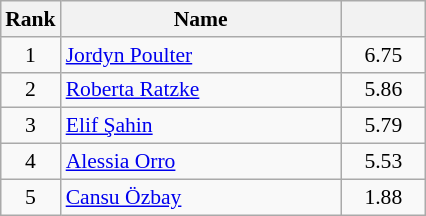<table class="wikitable" style="margin:0.5em auto;width=480;font-size:90%">
<tr>
<th width=30>Rank</th>
<th width=180>Name</th>
<th width=50></th>
</tr>
<tr>
<td align=center>1</td>
<td> <a href='#'>Jordyn Poulter</a></td>
<td align=center>6.75</td>
</tr>
<tr>
<td align=center>2</td>
<td> <a href='#'>Roberta Ratzke</a></td>
<td align=center>5.86</td>
</tr>
<tr>
<td align=center>3</td>
<td> <a href='#'>Elif Şahin</a></td>
<td align=center>5.79</td>
</tr>
<tr>
<td align=center>4</td>
<td> <a href='#'>Alessia Orro</a></td>
<td align=center>5.53</td>
</tr>
<tr>
<td align=center>5</td>
<td> <a href='#'>Cansu Özbay</a></td>
<td align=center>1.88</td>
</tr>
</table>
